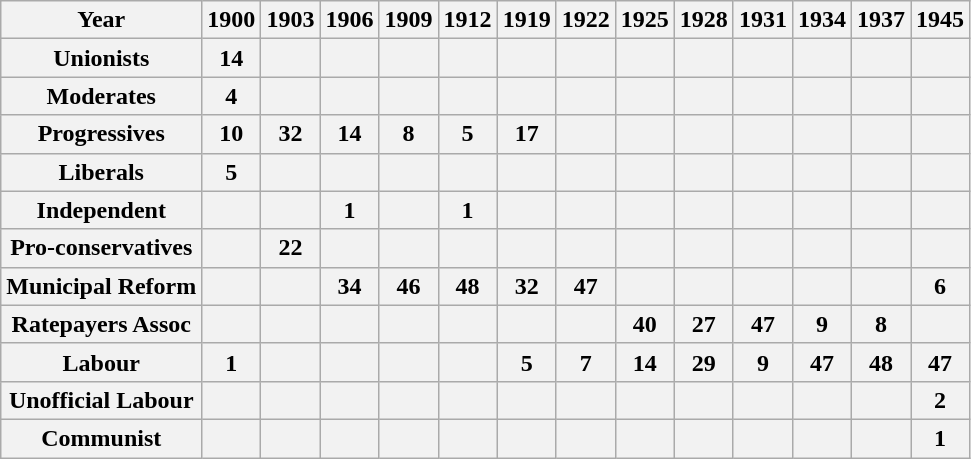<table class="wikitable">
<tr>
<th>Year</th>
<th>1900</th>
<th>1903</th>
<th>1906</th>
<th>1909</th>
<th>1912</th>
<th>1919</th>
<th>1922</th>
<th>1925</th>
<th>1928</th>
<th>1931</th>
<th>1934</th>
<th>1937</th>
<th>1945</th>
</tr>
<tr>
<th>Unionists</th>
<th>14</th>
<th></th>
<th></th>
<th></th>
<th></th>
<th></th>
<th></th>
<th></th>
<th></th>
<th></th>
<th></th>
<th></th>
<th></th>
</tr>
<tr>
<th>Moderates</th>
<th>4</th>
<th></th>
<th></th>
<th></th>
<th></th>
<th></th>
<th></th>
<th></th>
<th></th>
<th></th>
<th></th>
<th></th>
<th></th>
</tr>
<tr>
<th>Progressives</th>
<th>10</th>
<th>32</th>
<th>14</th>
<th>8</th>
<th>5</th>
<th>17</th>
<th></th>
<th></th>
<th></th>
<th></th>
<th></th>
<th></th>
<th></th>
</tr>
<tr>
<th>Liberals</th>
<th>5</th>
<th></th>
<th></th>
<th></th>
<th></th>
<th></th>
<th></th>
<th></th>
<th></th>
<th></th>
<th></th>
<th></th>
<th></th>
</tr>
<tr>
<th>Independent</th>
<th></th>
<th></th>
<th>1</th>
<th></th>
<th>1</th>
<th></th>
<th></th>
<th></th>
<th></th>
<th></th>
<th></th>
<th></th>
<th></th>
</tr>
<tr>
<th>Pro-conservatives</th>
<th></th>
<th>22</th>
<th></th>
<th></th>
<th></th>
<th></th>
<th></th>
<th></th>
<th></th>
<th></th>
<th></th>
<th></th>
<th></th>
</tr>
<tr>
<th>Municipal Reform</th>
<th></th>
<th></th>
<th>34</th>
<th>46</th>
<th>48</th>
<th>32</th>
<th>47</th>
<th></th>
<th></th>
<th></th>
<th></th>
<th></th>
<th>6</th>
</tr>
<tr>
<th>Ratepayers Assoc</th>
<th></th>
<th></th>
<th></th>
<th></th>
<th></th>
<th></th>
<th></th>
<th>40</th>
<th>27</th>
<th>47</th>
<th>9</th>
<th>8</th>
<th></th>
</tr>
<tr>
<th>Labour</th>
<th>1</th>
<th></th>
<th></th>
<th></th>
<th></th>
<th>5</th>
<th>7</th>
<th>14</th>
<th>29</th>
<th>9</th>
<th>47</th>
<th>48</th>
<th>47</th>
</tr>
<tr>
<th>Unofficial Labour</th>
<th></th>
<th></th>
<th></th>
<th></th>
<th></th>
<th></th>
<th></th>
<th></th>
<th></th>
<th></th>
<th></th>
<th></th>
<th>2</th>
</tr>
<tr>
<th>Communist</th>
<th></th>
<th></th>
<th></th>
<th></th>
<th></th>
<th></th>
<th></th>
<th></th>
<th></th>
<th></th>
<th></th>
<th></th>
<th>1</th>
</tr>
</table>
